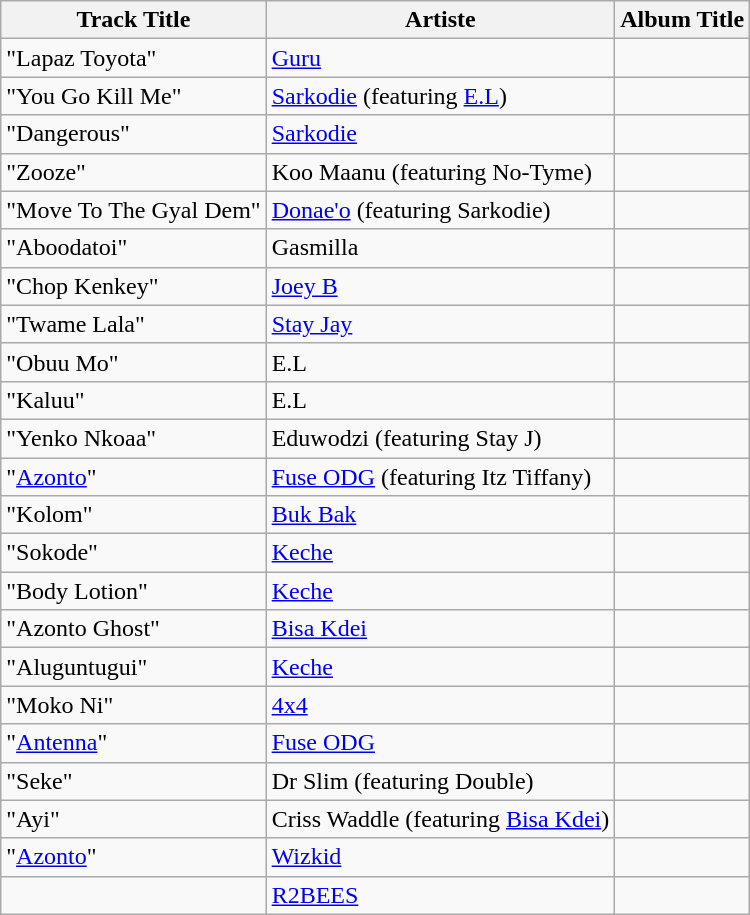<table class="wikitable sortable" border="1">
<tr>
<th scope="col">Track Title</th>
<th scope="col">Artiste</th>
<th scope="col">Album Title</th>
</tr>
<tr>
<td>"Lapaz Toyota"</td>
<td><a href='#'>Guru</a></td>
<td></td>
</tr>
<tr>
<td>"You Go Kill Me"</td>
<td><a href='#'>Sarkodie</a> (featuring <a href='#'>E.L</a>)</td>
<td></td>
</tr>
<tr>
<td>"Dangerous"</td>
<td><a href='#'>Sarkodie</a></td>
<td></td>
</tr>
<tr>
<td>"Zooze"</td>
<td>Koo Maanu (featuring No-Tyme)</td>
<td></td>
</tr>
<tr>
<td>"Move To The Gyal Dem"</td>
<td><a href='#'>Donae'o</a> (featuring Sarkodie)</td>
<td></td>
</tr>
<tr>
<td>"Aboodatoi"</td>
<td>Gasmilla</td>
<td></td>
</tr>
<tr>
<td>"Chop Kenkey"</td>
<td><a href='#'>Joey B</a></td>
<td></td>
</tr>
<tr>
<td>"Twame Lala"</td>
<td><a href='#'>Stay Jay</a></td>
<td></td>
</tr>
<tr>
<td>"Obuu Mo"</td>
<td>E.L</td>
<td></td>
</tr>
<tr>
<td>"Kaluu"</td>
<td>E.L</td>
<td></td>
</tr>
<tr>
<td>"Yenko Nkoaa"</td>
<td>Eduwodzi (featuring Stay J)</td>
<td></td>
</tr>
<tr>
<td>"<a href='#'>Azonto</a>"</td>
<td><a href='#'>Fuse ODG</a> (featuring Itz Tiffany)</td>
<td></td>
</tr>
<tr>
<td>"Kolom"</td>
<td><a href='#'>Buk Bak</a></td>
<td></td>
</tr>
<tr>
<td>"Sokode"</td>
<td><a href='#'>Keche</a></td>
<td></td>
</tr>
<tr>
<td>"Body Lotion"</td>
<td><a href='#'>Keche</a></td>
<td></td>
</tr>
<tr>
<td>"Azonto Ghost"</td>
<td><a href='#'>Bisa Kdei</a></td>
<td></td>
</tr>
<tr>
<td>"Aluguntugui"</td>
<td><a href='#'>Keche</a></td>
<td></td>
</tr>
<tr>
<td>"Moko Ni"</td>
<td><a href='#'>4x4</a></td>
<td></td>
</tr>
<tr>
<td>"<a href='#'>Antenna</a>"</td>
<td><a href='#'>Fuse ODG</a></td>
<td></td>
</tr>
<tr>
<td>"Seke"</td>
<td>Dr Slim (featuring Double)</td>
<td></td>
</tr>
<tr>
<td>"Ayi"</td>
<td>Criss Waddle (featuring <a href='#'>Bisa Kdei</a>)</td>
<td></td>
</tr>
<tr>
<td>"<a href='#'>Azonto</a>"</td>
<td><a href='#'>Wizkid</a></td>
<td></td>
</tr>
<tr>
<td></td>
<td><a href='#'>R2BEES</a></td>
<td></td>
</tr>
</table>
